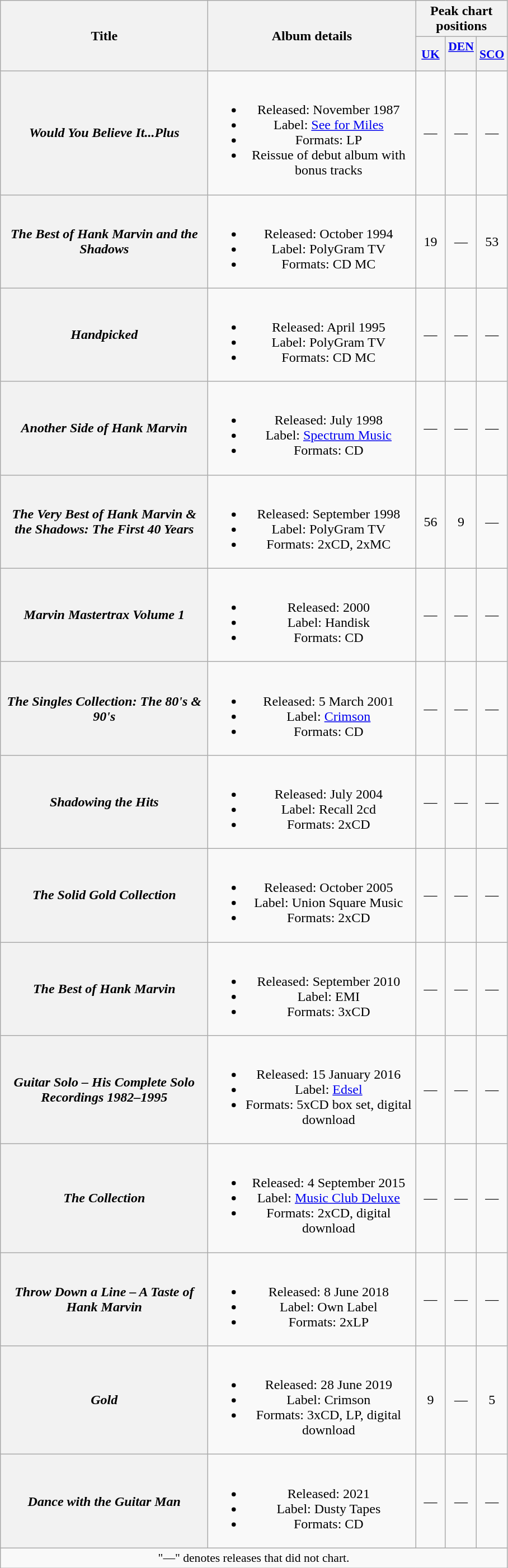<table class="wikitable plainrowheaders" style="text-align:center;">
<tr>
<th rowspan="2" scope="col" style="width:15em;">Title</th>
<th rowspan="2" scope="col" style="width:15em;">Album details</th>
<th colspan="3">Peak chart positions</th>
</tr>
<tr>
<th scope="col" style="width:2em;font-size:90%;"><a href='#'>UK</a><br></th>
<th scope="col" style="width:2em;font-size:90%;"><a href='#'>DEN</a><br><br></th>
<th scope="col" style="width:2em;font-size:90%;"><a href='#'>SCO</a><br></th>
</tr>
<tr>
<th scope="row"><em>Would You Believe It...Plus</em></th>
<td><br><ul><li>Released: November 1987</li><li>Label: <a href='#'>See for Miles</a></li><li>Formats: LP</li><li>Reissue of debut album with bonus tracks</li></ul></td>
<td>—</td>
<td>—</td>
<td>—</td>
</tr>
<tr>
<th scope="row"><em>The Best of Hank Marvin and the Shadows</em></th>
<td><br><ul><li>Released: October 1994</li><li>Label: PolyGram TV</li><li>Formats: CD MC</li></ul></td>
<td>19</td>
<td>—</td>
<td>53</td>
</tr>
<tr>
<th scope="row"><em>Handpicked</em></th>
<td><br><ul><li>Released: April 1995</li><li>Label: PolyGram TV</li><li>Formats: CD MC</li></ul></td>
<td>—</td>
<td>—</td>
<td>—</td>
</tr>
<tr>
<th scope="row"><em>Another Side of Hank Marvin</em></th>
<td><br><ul><li>Released: July 1998</li><li>Label: <a href='#'>Spectrum Music</a></li><li>Formats: CD</li></ul></td>
<td>—</td>
<td>—</td>
<td>—</td>
</tr>
<tr>
<th scope="row"><em>The Very Best of Hank Marvin & the Shadows: The First 40 Years</em></th>
<td><br><ul><li>Released: September 1998</li><li>Label: PolyGram TV</li><li>Formats: 2xCD, 2xMC</li></ul></td>
<td>56</td>
<td>9</td>
<td>—</td>
</tr>
<tr>
<th scope="row"><em>Marvin Mastertrax Volume 1</em></th>
<td><br><ul><li>Released: 2000</li><li>Label: Handisk</li><li>Formats: CD</li></ul></td>
<td>—</td>
<td>—</td>
<td>—</td>
</tr>
<tr>
<th scope="row"><em>The Singles Collection: The 80's & 90's</em></th>
<td><br><ul><li>Released: 5 March 2001</li><li>Label: <a href='#'>Crimson</a></li><li>Formats: CD</li></ul></td>
<td>—</td>
<td>—</td>
<td>—</td>
</tr>
<tr>
<th scope="row"><em>Shadowing the Hits</em></th>
<td><br><ul><li>Released: July 2004</li><li>Label: Recall 2cd</li><li>Formats: 2xCD</li></ul></td>
<td>—</td>
<td>—</td>
<td>—</td>
</tr>
<tr>
<th scope="row"><em>The Solid Gold Collection</em></th>
<td><br><ul><li>Released: October 2005</li><li>Label: Union Square Music</li><li>Formats: 2xCD</li></ul></td>
<td>—</td>
<td>—</td>
<td>—</td>
</tr>
<tr>
<th scope="row"><em>The Best of Hank Marvin</em></th>
<td><br><ul><li>Released: September 2010</li><li>Label: EMI</li><li>Formats: 3xCD</li></ul></td>
<td>—</td>
<td>—</td>
<td>—</td>
</tr>
<tr>
<th scope="row"><em>Guitar Solo – His Complete Solo Recordings 1982–1995</em></th>
<td><br><ul><li>Released: 15 January 2016</li><li>Label: <a href='#'>Edsel</a></li><li>Formats: 5xCD box set, digital download</li></ul></td>
<td>—</td>
<td>—</td>
<td>—</td>
</tr>
<tr>
<th scope="row"><em>The Collection</em></th>
<td><br><ul><li>Released: 4 September 2015</li><li>Label: <a href='#'>Music Club Deluxe</a></li><li>Formats: 2xCD, digital download</li></ul></td>
<td>—</td>
<td>—</td>
<td>—</td>
</tr>
<tr>
<th scope="row"><em>Throw Down a Line – A Taste of Hank Marvin</em></th>
<td><br><ul><li>Released: 8 June 2018</li><li>Label: Own Label</li><li>Formats: 2xLP</li></ul></td>
<td>—</td>
<td>—</td>
<td>—</td>
</tr>
<tr>
<th scope="row"><em>Gold</em></th>
<td><br><ul><li>Released: 28 June 2019</li><li>Label: Crimson</li><li>Formats: 3xCD, LP, digital download</li></ul></td>
<td>9</td>
<td>—</td>
<td>5</td>
</tr>
<tr>
<th scope="row"><em>Dance with the Guitar Man</em></th>
<td><br><ul><li>Released: 2021</li><li>Label: Dusty Tapes</li><li>Formats: CD</li></ul></td>
<td>—</td>
<td>—</td>
<td>—</td>
</tr>
<tr>
<td colspan="5" style="font-size:90%">"—" denotes releases that did not chart.</td>
</tr>
</table>
